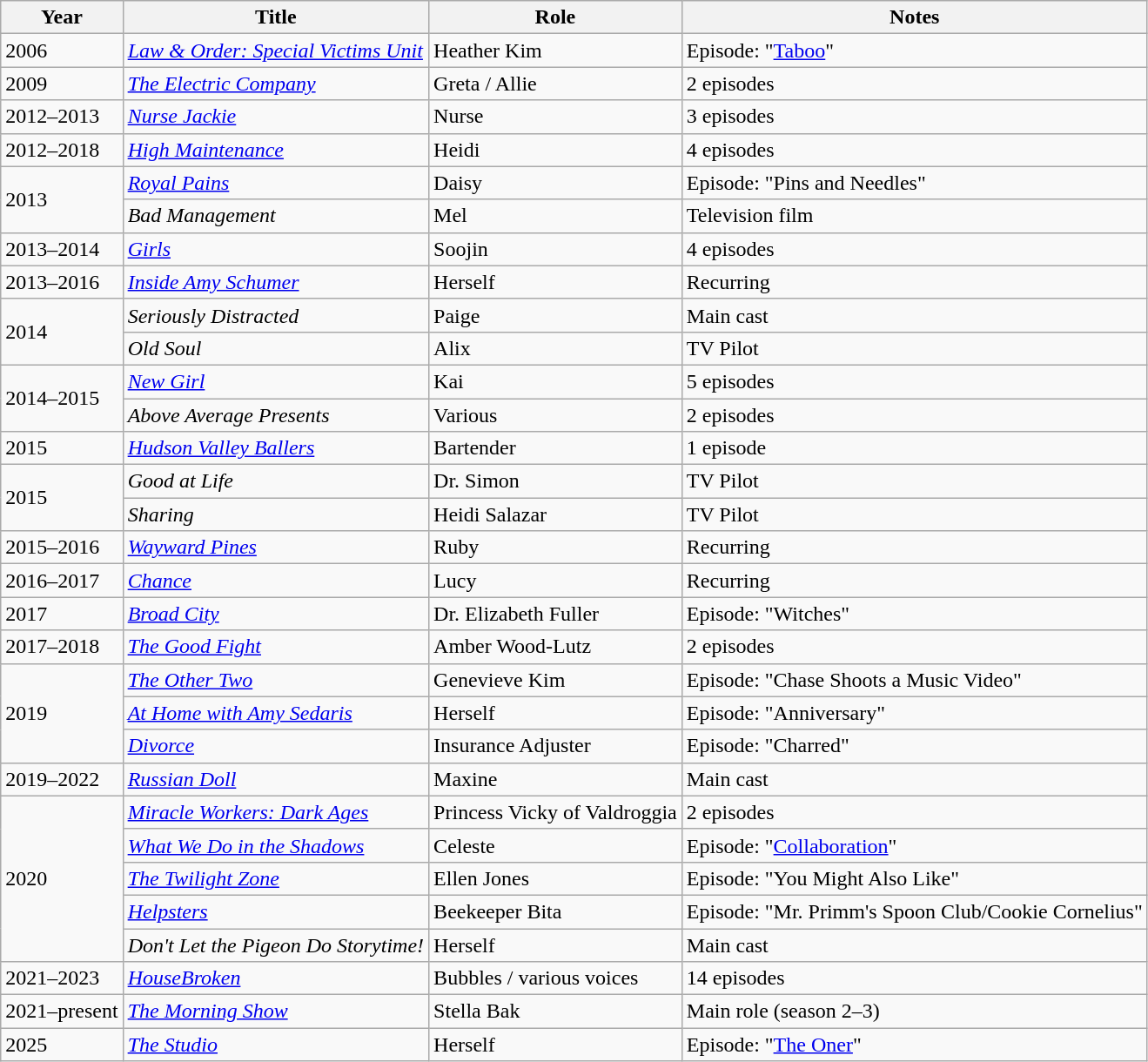<table class = "wikitable sortable">
<tr>
<th>Year</th>
<th>Title</th>
<th>Role</th>
<th>Notes</th>
</tr>
<tr>
<td>2006</td>
<td><em><a href='#'>Law & Order: Special Victims Unit</a></em></td>
<td>Heather Kim</td>
<td>Episode: "<a href='#'>Taboo</a>"</td>
</tr>
<tr>
<td>2009</td>
<td><em><a href='#'>The Electric Company</a></em></td>
<td>Greta / Allie</td>
<td>2 episodes</td>
</tr>
<tr>
<td>2012–2013</td>
<td><em><a href='#'>Nurse Jackie</a></em></td>
<td>Nurse</td>
<td>3 episodes</td>
</tr>
<tr>
<td>2012–2018</td>
<td><em><a href='#'>High Maintenance</a></em></td>
<td>Heidi</td>
<td>4 episodes</td>
</tr>
<tr>
<td rowspan="2">2013</td>
<td><em><a href='#'>Royal Pains</a></em></td>
<td>Daisy</td>
<td>Episode: "Pins and Needles"</td>
</tr>
<tr>
<td><em>Bad Management</em></td>
<td>Mel</td>
<td>Television film</td>
</tr>
<tr>
<td>2013–2014</td>
<td><em><a href='#'>Girls</a></em></td>
<td>Soojin</td>
<td>4 episodes</td>
</tr>
<tr>
<td>2013–2016</td>
<td><em><a href='#'>Inside Amy Schumer</a></em></td>
<td>Herself</td>
<td>Recurring</td>
</tr>
<tr>
<td rowspan="2">2014</td>
<td><em>Seriously Distracted</em></td>
<td>Paige</td>
<td>Main cast</td>
</tr>
<tr>
<td><em>Old Soul</em></td>
<td>Alix</td>
<td>TV Pilot</td>
</tr>
<tr>
<td rowspan="2">2014–2015</td>
<td><em><a href='#'>New Girl</a></em></td>
<td>Kai</td>
<td>5 episodes</td>
</tr>
<tr>
<td><em>Above Average Presents</em></td>
<td>Various</td>
<td>2 episodes</td>
</tr>
<tr>
<td>2015</td>
<td><em><a href='#'>Hudson Valley Ballers</a></em></td>
<td>Bartender</td>
<td>1 episode</td>
</tr>
<tr>
<td rowspan="2">2015</td>
<td><em>Good at Life</em></td>
<td>Dr. Simon</td>
<td>TV Pilot</td>
</tr>
<tr>
<td><em>Sharing</em></td>
<td>Heidi Salazar</td>
<td>TV Pilot</td>
</tr>
<tr>
<td>2015–2016</td>
<td><em><a href='#'>Wayward Pines</a></em></td>
<td>Ruby</td>
<td>Recurring</td>
</tr>
<tr>
<td>2016–2017</td>
<td><em><a href='#'>Chance</a></em></td>
<td>Lucy</td>
<td>Recurring</td>
</tr>
<tr>
<td>2017</td>
<td><em><a href='#'>Broad City</a></em></td>
<td>Dr. Elizabeth Fuller</td>
<td>Episode: "Witches"</td>
</tr>
<tr>
<td>2017–2018</td>
<td><em><a href='#'>The Good Fight</a></em></td>
<td>Amber Wood-Lutz</td>
<td>2 episodes</td>
</tr>
<tr>
<td rowspan="3">2019</td>
<td><em><a href='#'>The Other Two</a></em></td>
<td>Genevieve Kim</td>
<td>Episode: "Chase Shoots a Music Video"</td>
</tr>
<tr>
<td><em><a href='#'>At Home with Amy Sedaris</a></em></td>
<td>Herself</td>
<td>Episode: "Anniversary"</td>
</tr>
<tr>
<td><em><a href='#'>Divorce</a></em></td>
<td>Insurance Adjuster</td>
<td>Episode: "Charred"</td>
</tr>
<tr>
<td>2019–2022</td>
<td><em><a href='#'>Russian Doll</a></em></td>
<td>Maxine</td>
<td>Main cast</td>
</tr>
<tr>
<td rowspan="5">2020</td>
<td><em><a href='#'>Miracle Workers: Dark Ages</a></em></td>
<td>Princess Vicky of Valdroggia</td>
<td>2 episodes</td>
</tr>
<tr>
<td><em><a href='#'>What We Do in the Shadows</a></em></td>
<td>Celeste</td>
<td>Episode: "<a href='#'>Collaboration</a>"</td>
</tr>
<tr>
<td><em><a href='#'>The Twilight Zone</a></em></td>
<td>Ellen Jones</td>
<td>Episode: "You Might Also Like"</td>
</tr>
<tr>
<td><em><a href='#'>Helpsters</a></em></td>
<td>Beekeeper Bita</td>
<td>Episode: "Mr. Primm's Spoon Club/Cookie Cornelius"</td>
</tr>
<tr>
<td><em>Don't Let the Pigeon Do Storytime!</em></td>
<td>Herself</td>
<td>Main cast</td>
</tr>
<tr>
<td>2021–2023</td>
<td><em><a href='#'>HouseBroken</a></em></td>
<td>Bubbles / various voices</td>
<td>14 episodes</td>
</tr>
<tr>
<td>2021–present</td>
<td><em><a href='#'>The Morning Show</a></em></td>
<td>Stella Bak</td>
<td>Main role (season 2–3)</td>
</tr>
<tr>
<td>2025</td>
<td><em><a href='#'>The Studio</a></em></td>
<td>Herself</td>
<td>Episode: "<a href='#'>The Oner</a>"</td>
</tr>
</table>
